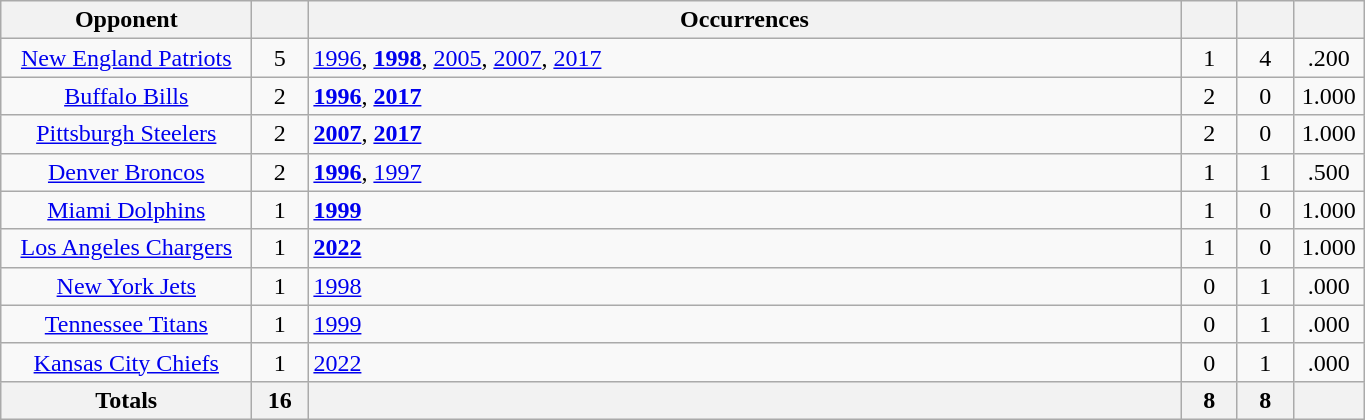<table class="wikitable sortable" style="text-align: center; width: 72%;">
<tr>
<th width="160">Opponent</th>
<th width="30"></th>
<th>Occurrences</th>
<th width="30"></th>
<th width="30"></th>
<th width="40"></th>
</tr>
<tr>
<td><a href='#'>New England Patriots</a></td>
<td>5</td>
<td align=left><a href='#'>1996</a>, <strong><a href='#'>1998</a></strong>, <a href='#'>2005</a>, <a href='#'>2007</a>, <a href='#'>2017</a></td>
<td>1</td>
<td>4</td>
<td>.200</td>
</tr>
<tr>
<td><a href='#'>Buffalo Bills</a></td>
<td>2</td>
<td align=left><strong><a href='#'>1996</a></strong>, <strong><a href='#'>2017</a></strong></td>
<td>2</td>
<td>0</td>
<td>1.000</td>
</tr>
<tr>
<td><a href='#'>Pittsburgh Steelers</a></td>
<td>2</td>
<td align=left><strong><a href='#'>2007</a></strong>, <strong><a href='#'>2017</a></strong></td>
<td>2</td>
<td>0</td>
<td>1.000</td>
</tr>
<tr>
<td><a href='#'>Denver Broncos</a></td>
<td>2</td>
<td align=left><strong><a href='#'>1996</a></strong>, <a href='#'>1997</a></td>
<td>1</td>
<td>1</td>
<td>.500</td>
</tr>
<tr>
<td><a href='#'>Miami Dolphins</a></td>
<td>1</td>
<td align=left><strong><a href='#'>1999</a></strong></td>
<td>1</td>
<td>0</td>
<td>1.000</td>
</tr>
<tr>
<td><a href='#'>Los Angeles Chargers</a></td>
<td>1</td>
<td align=left><strong><a href='#'>2022</a></strong></td>
<td>1</td>
<td>0</td>
<td>1.000</td>
</tr>
<tr>
<td><a href='#'>New York Jets</a></td>
<td>1</td>
<td align=left><a href='#'>1998</a></td>
<td>0</td>
<td>1</td>
<td>.000</td>
</tr>
<tr>
<td><a href='#'>Tennessee Titans</a></td>
<td>1</td>
<td align=left><a href='#'>1999</a></td>
<td>0</td>
<td>1</td>
<td>.000</td>
</tr>
<tr>
<td><a href='#'>Kansas City Chiefs</a></td>
<td>1</td>
<td align=left><a href='#'>2022</a></td>
<td>0</td>
<td>1</td>
<td>.000</td>
</tr>
<tr>
<th>Totals</th>
<th>16</th>
<th></th>
<th>8</th>
<th>8</th>
<th></th>
</tr>
</table>
